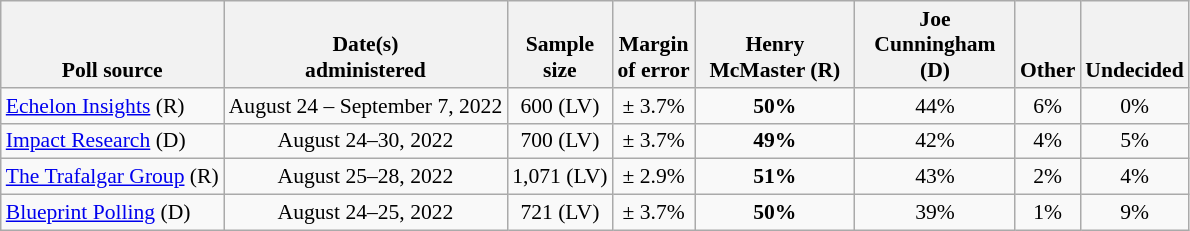<table class="wikitable" style="font-size:90%;text-align:center;">
<tr valign="bottom">
<th>Poll source</th>
<th>Date(s)<br>administered</th>
<th>Sample<br>size</th>
<th>Margin<br>of error</th>
<th style="width:100px;">Henry<br>McMaster (R)</th>
<th style="width:100px;">Joe<br>Cunningham (D)</th>
<th>Other</th>
<th>Undecided</th>
</tr>
<tr>
<td style="text-align:left;"><a href='#'>Echelon Insights</a> (R)</td>
<td>August 24 – September 7, 2022</td>
<td>600 (LV)</td>
<td>± 3.7%</td>
<td><strong>50%</strong></td>
<td>44%</td>
<td>6%</td>
<td>0%</td>
</tr>
<tr>
<td style="text-align:left;"><a href='#'>Impact Research</a> (D)</td>
<td>August 24–30, 2022</td>
<td>700 (LV)</td>
<td>± 3.7%</td>
<td><strong>49%</strong></td>
<td>42%</td>
<td>4%</td>
<td>5%</td>
</tr>
<tr>
<td style="text-align:left;"><a href='#'>The Trafalgar Group</a> (R)</td>
<td>August 25–28, 2022</td>
<td>1,071 (LV)</td>
<td>± 2.9%</td>
<td><strong>51%</strong></td>
<td>43%</td>
<td>2%</td>
<td>4%</td>
</tr>
<tr>
<td style="text-align:left;"><a href='#'>Blueprint Polling</a> (D)</td>
<td>August 24–25, 2022</td>
<td>721 (LV)</td>
<td>± 3.7%</td>
<td><strong>50%</strong></td>
<td>39%</td>
<td>1%</td>
<td>9%</td>
</tr>
</table>
